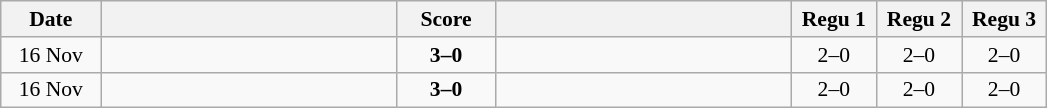<table class="wikitable" style="text-align: center; font-size:90% ">
<tr>
<th width="60">Date</th>
<th align="right" width="190"></th>
<th width="60">Score</th>
<th align="left" width="190"></th>
<th width="50">Regu 1</th>
<th width="50">Regu 2</th>
<th width="50">Regu 3</th>
</tr>
<tr>
<td>16 Nov</td>
<td align=right><strong></strong></td>
<td align=center><strong>3–0</strong></td>
<td align=left></td>
<td>2–0</td>
<td>2–0</td>
<td>2–0</td>
</tr>
<tr>
<td>16 Nov</td>
<td align=right><strong></strong></td>
<td align=center><strong>3–0</strong></td>
<td align=left></td>
<td>2–0</td>
<td>2–0</td>
<td>2–0</td>
</tr>
</table>
